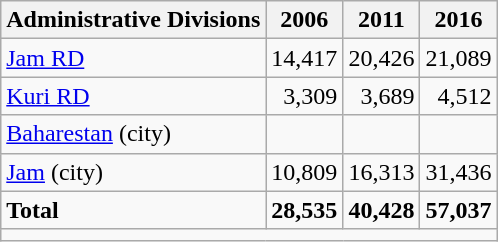<table class="wikitable">
<tr>
<th>Administrative Divisions</th>
<th>2006</th>
<th>2011</th>
<th>2016</th>
</tr>
<tr>
<td><a href='#'>Jam RD</a></td>
<td style="text-align: right;">14,417</td>
<td style="text-align: right;">20,426</td>
<td style="text-align: right;">21,089</td>
</tr>
<tr>
<td><a href='#'>Kuri RD</a></td>
<td style="text-align: right;">3,309</td>
<td style="text-align: right;">3,689</td>
<td style="text-align: right;">4,512</td>
</tr>
<tr>
<td><a href='#'>Baharestan</a> (city)</td>
<td style="text-align: right;"></td>
<td style="text-align: right;"></td>
<td style="text-align: right;"></td>
</tr>
<tr>
<td><a href='#'>Jam</a> (city)</td>
<td style="text-align: right;">10,809</td>
<td style="text-align: right;">16,313</td>
<td style="text-align: right;">31,436</td>
</tr>
<tr>
<td><strong>Total</strong></td>
<td style="text-align: right;"><strong>28,535</strong></td>
<td style="text-align: right;"><strong>40,428</strong></td>
<td style="text-align: right;"><strong>57,037</strong></td>
</tr>
<tr>
<td colspan=4></td>
</tr>
</table>
